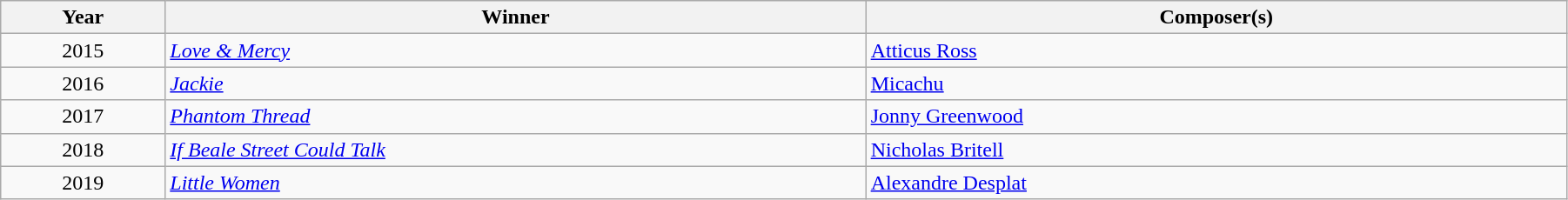<table class="wikitable" width="95%" cellpadding="5">
<tr>
<th width="100"><strong>Year</strong></th>
<th width="450"><strong>Winner</strong></th>
<th width="450"><strong>Composer(s)</strong></th>
</tr>
<tr>
<td style="text-align:center;">2015</td>
<td><em><a href='#'>Love & Mercy</a></em></td>
<td><a href='#'>Atticus Ross</a></td>
</tr>
<tr>
<td style="text-align:center;">2016</td>
<td><em><a href='#'>Jackie</a></em></td>
<td><a href='#'>Micachu</a></td>
</tr>
<tr>
<td style="text-align:center;">2017</td>
<td><em><a href='#'>Phantom Thread</a></em></td>
<td><a href='#'>Jonny Greenwood</a></td>
</tr>
<tr>
<td style="text-align:center;">2018</td>
<td><em><a href='#'>If Beale Street Could Talk</a></em></td>
<td><a href='#'>Nicholas Britell</a></td>
</tr>
<tr>
<td style="text-align:center;">2019</td>
<td><em><a href='#'>Little Women</a></em></td>
<td><a href='#'>Alexandre Desplat</a></td>
</tr>
</table>
